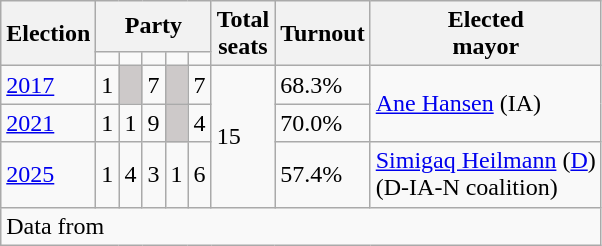<table class="wikitable">
<tr>
<th rowspan="2">Election</th>
<th colspan="5">Party</th>
<th rowspan="2">Total<br>seats</th>
<th rowspan="2">Turnout</th>
<th rowspan="2">Elected<br>mayor</th>
</tr>
<tr>
<td><strong><a href='#'></a></strong></td>
<td><strong><a href='#'></a></strong></td>
<td><strong><a href='#'></a></strong></td>
<td><strong><a href='#'></a></strong></td>
<td><strong><a href='#'></a></strong></td>
</tr>
<tr>
<td><a href='#'>2017</a></td>
<td>1</td>
<td style="background:#CDC9C9;"></td>
<td>7</td>
<td style="background:#CDC9C9;"></td>
<td>7</td>
<td rowspan="3">15</td>
<td>68.3%</td>
<td rowspan="2"><a href='#'>Ane Hansen</a> (IA)</td>
</tr>
<tr>
<td><a href='#'>2021</a></td>
<td>1</td>
<td>1</td>
<td>9</td>
<td style="background:#CDC9C9;"></td>
<td>4</td>
<td>70.0%</td>
</tr>
<tr>
<td><a href='#'>2025</a></td>
<td>1</td>
<td>4</td>
<td>3</td>
<td>1</td>
<td>6</td>
<td>57.4%</td>
<td><a href='#'>Simigaq Heilmann</a> (<a href='#'>D</a>) <br> (D-IA-N coalition)</td>
</tr>
<tr>
<td colspan="14">Data from </td>
</tr>
</table>
